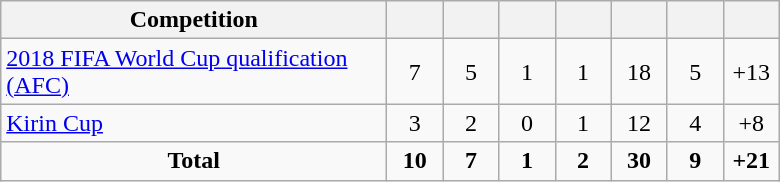<table class="wikitable" style="text-align: center;">
<tr>
<th width=250>Competition</th>
<th width=30></th>
<th width=30></th>
<th width=30></th>
<th width=30></th>
<th width=30></th>
<th width=30></th>
<th width=30></th>
</tr>
<tr>
<td align="left"><a href='#'>2018 FIFA World Cup qualification (AFC)</a></td>
<td>7</td>
<td>5</td>
<td>1</td>
<td>1</td>
<td>18</td>
<td>5</td>
<td>+13</td>
</tr>
<tr>
<td align="left"><a href='#'>Kirin Cup</a></td>
<td>3</td>
<td>2</td>
<td>0</td>
<td>1</td>
<td>12</td>
<td>4</td>
<td>+8</td>
</tr>
<tr>
<td><strong>Total</strong></td>
<td><strong>10</strong></td>
<td><strong>7</strong></td>
<td><strong>1</strong></td>
<td><strong>2</strong></td>
<td><strong>30</strong></td>
<td><strong>9</strong></td>
<td><strong>+21</strong></td>
</tr>
</table>
